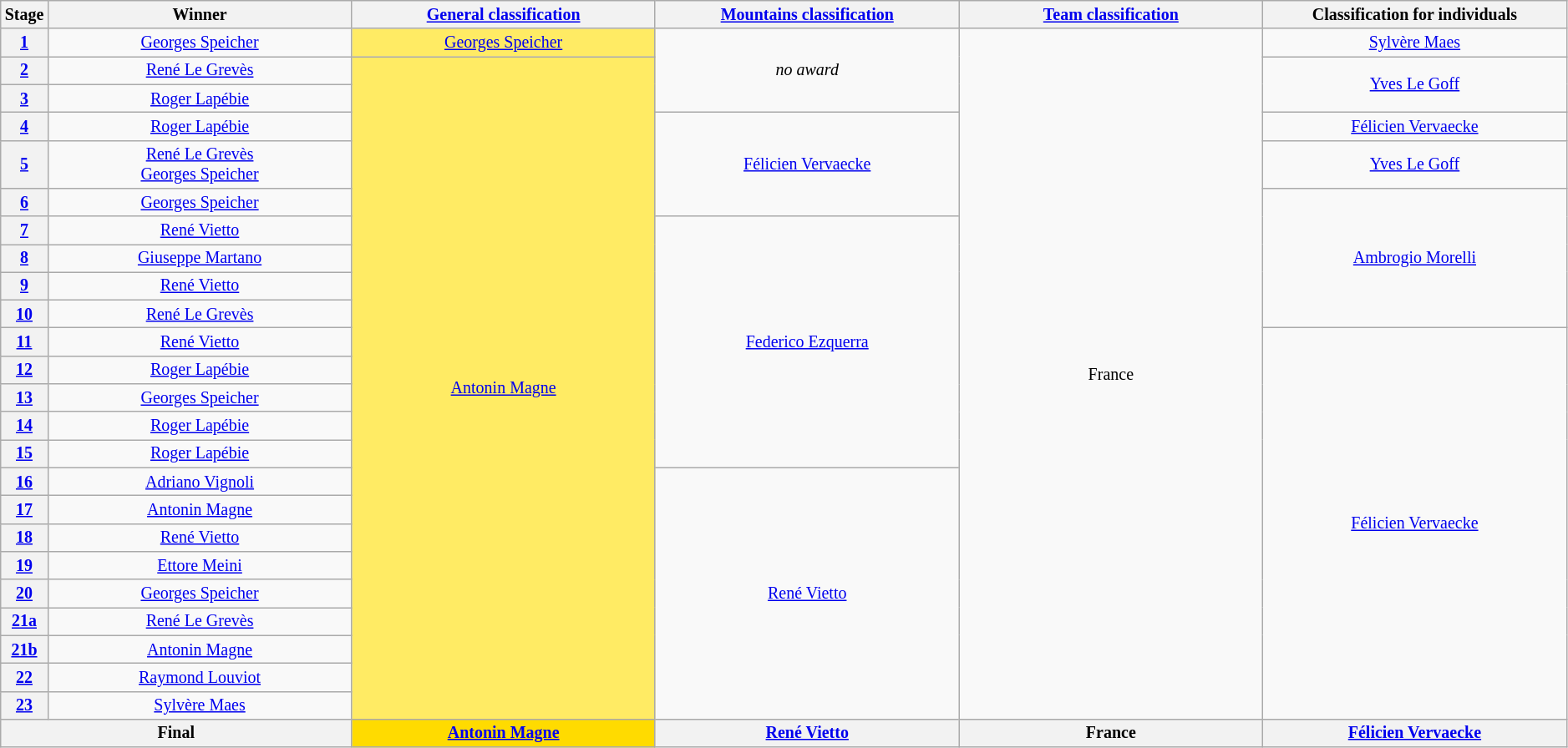<table class="wikitable" style="text-align:center; font-size:smaller; clear:both;">
<tr>
<th scope="col" style="width:1%;">Stage</th>
<th scope="col" style="width:19%;">Winner</th>
<th scope="col" style="width:19%;"><a href='#'>General classification</a><br></th>
<th scope="col" style="width:19%;"><a href='#'>Mountains classification</a></th>
<th scope="col" style="width:19%;"><a href='#'>Team classification</a></th>
<th scope="col" style="width:19%;">Classification for individuals</th>
</tr>
<tr>
<th scope="row"><a href='#'>1</a></th>
<td><a href='#'>Georges Speicher</a></td>
<td style="background:#FFEB64;"><a href='#'>Georges Speicher</a></td>
<td rowspan="3"><em>no award</em></td>
<td rowspan="24">France</td>
<td><a href='#'>Sylvère Maes</a></td>
</tr>
<tr>
<th scope="row"><a href='#'>2</a></th>
<td><a href='#'>René Le Grevès</a></td>
<td style="background:#FFEB64;" rowspan="23"><a href='#'>Antonin Magne</a></td>
<td rowspan="2"><a href='#'>Yves Le Goff</a></td>
</tr>
<tr>
<th scope="row"><a href='#'>3</a></th>
<td><a href='#'>Roger Lapébie</a></td>
</tr>
<tr>
<th scope="row"><a href='#'>4</a></th>
<td><a href='#'>Roger Lapébie</a></td>
<td rowspan="3"><a href='#'>Félicien Vervaecke</a></td>
<td><a href='#'>Félicien Vervaecke</a></td>
</tr>
<tr>
<th scope="row"><a href='#'>5</a></th>
<td><a href='#'>René Le Grevès</a><br><a href='#'>Georges Speicher</a></td>
<td><a href='#'>Yves Le Goff</a></td>
</tr>
<tr>
<th scope="row"><a href='#'>6</a></th>
<td><a href='#'>Georges Speicher</a></td>
<td rowspan="5"><a href='#'>Ambrogio Morelli</a></td>
</tr>
<tr>
<th scope="row"><a href='#'>7</a></th>
<td><a href='#'>René Vietto</a></td>
<td rowspan="9"><a href='#'>Federico Ezquerra</a></td>
</tr>
<tr>
<th scope="row"><a href='#'>8</a></th>
<td><a href='#'>Giuseppe Martano</a></td>
</tr>
<tr>
<th scope="row"><a href='#'>9</a></th>
<td><a href='#'>René Vietto</a></td>
</tr>
<tr>
<th scope="row"><a href='#'>10</a></th>
<td><a href='#'>René Le Grevès</a></td>
</tr>
<tr>
<th scope="row"><a href='#'>11</a></th>
<td><a href='#'>René Vietto</a></td>
<td rowspan="14"><a href='#'>Félicien Vervaecke</a></td>
</tr>
<tr>
<th scope="row"><a href='#'>12</a></th>
<td><a href='#'>Roger Lapébie</a></td>
</tr>
<tr>
<th scope="row"><a href='#'>13</a></th>
<td><a href='#'>Georges Speicher</a></td>
</tr>
<tr>
<th scope="row"><a href='#'>14</a></th>
<td><a href='#'>Roger Lapébie</a></td>
</tr>
<tr>
<th scope="row"><a href='#'>15</a></th>
<td><a href='#'>Roger Lapébie</a></td>
</tr>
<tr>
<th scope="row"><a href='#'>16</a></th>
<td><a href='#'>Adriano Vignoli</a></td>
<td rowspan="9"><a href='#'>René Vietto</a></td>
</tr>
<tr>
<th scope="row"><a href='#'>17</a></th>
<td><a href='#'>Antonin Magne</a></td>
</tr>
<tr>
<th scope="row"><a href='#'>18</a></th>
<td><a href='#'>René Vietto</a></td>
</tr>
<tr>
<th scope="row"><a href='#'>19</a></th>
<td><a href='#'>Ettore Meini</a></td>
</tr>
<tr>
<th scope="row"><a href='#'>20</a></th>
<td><a href='#'>Georges Speicher</a></td>
</tr>
<tr>
<th scope="row"><a href='#'>21a</a></th>
<td><a href='#'>René Le Grevès</a></td>
</tr>
<tr>
<th scope="row"><a href='#'>21b</a></th>
<td><a href='#'>Antonin Magne</a></td>
</tr>
<tr>
<th scope="row"><a href='#'>22</a></th>
<td><a href='#'>Raymond Louviot</a></td>
</tr>
<tr>
<th scope="row"><a href='#'>23</a></th>
<td><a href='#'>Sylvère Maes</a></td>
</tr>
<tr>
<th colspan="2">Final</th>
<th style="background:#FFDB00;"><a href='#'>Antonin Magne</a></th>
<th><a href='#'>René Vietto</a></th>
<th>France</th>
<th><a href='#'>Félicien Vervaecke</a></th>
</tr>
</table>
